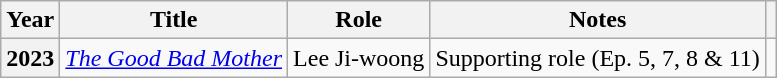<table class="wikitable plainrowheaders">
<tr>
<th scope="col">Year</th>
<th scope="col">Title</th>
<th scope="col">Role</th>
<th scope="col" class="unsortable">Notes</th>
<th scope="col" class="unsortable"><br></th>
</tr>
<tr>
<th scope="row">2023</th>
<td><em><a href='#'>The Good Bad Mother</a></em></td>
<td>Lee Ji-woong</td>
<td>Supporting role (Ep. 5, 7, 8 & 11)</td>
<td style="text-align:center"></td>
</tr>
</table>
